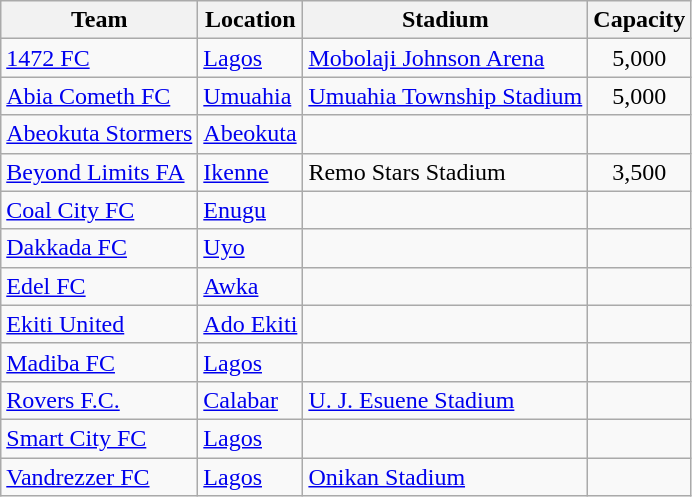<table class="wikitable sortable">
<tr>
<th>Team</th>
<th>Location</th>
<th>Stadium</th>
<th>Capacity</th>
</tr>
<tr>
<td><a href='#'>1472 FC</a></td>
<td><a href='#'>Lagos</a></td>
<td><a href='#'>Mobolaji Johnson Arena</a></td>
<td align="center">5,000</td>
</tr>
<tr>
<td><a href='#'>Abia Cometh FC</a></td>
<td><a href='#'>Umuahia</a></td>
<td><a href='#'>Umuahia Township Stadium</a></td>
<td align="center">5,000</td>
</tr>
<tr>
<td><a href='#'>Abeokuta Stormers</a></td>
<td><a href='#'>Abeokuta</a></td>
<td></td>
<td></td>
</tr>
<tr>
<td><a href='#'>Beyond Limits FA</a></td>
<td><a href='#'>Ikenne</a></td>
<td>Remo Stars Stadium</td>
<td align="center">3,500</td>
</tr>
<tr>
<td><a href='#'>Coal City FC</a></td>
<td><a href='#'>Enugu</a></td>
<td></td>
<td></td>
</tr>
<tr>
<td><a href='#'>Dakkada FC</a></td>
<td><a href='#'>Uyo</a></td>
<td></td>
<td></td>
</tr>
<tr>
<td><a href='#'>Edel FC</a></td>
<td><a href='#'>Awka</a></td>
<td></td>
<td></td>
</tr>
<tr>
<td><a href='#'>Ekiti United</a></td>
<td><a href='#'>Ado Ekiti</a></td>
<td></td>
<td></td>
</tr>
<tr>
<td><a href='#'>Madiba FC</a></td>
<td><a href='#'>Lagos</a></td>
<td></td>
<td></td>
</tr>
<tr>
<td><a href='#'>Rovers F.C.</a></td>
<td><a href='#'>Calabar</a></td>
<td><a href='#'>U. J. Esuene Stadium</a></td>
<td></td>
</tr>
<tr>
<td><a href='#'>Smart City FC</a></td>
<td><a href='#'>Lagos</a></td>
<td></td>
<td></td>
</tr>
<tr>
<td><a href='#'>Vandrezzer FC</a></td>
<td><a href='#'>Lagos</a></td>
<td><a href='#'>Onikan Stadium</a></td>
<td></td>
</tr>
</table>
